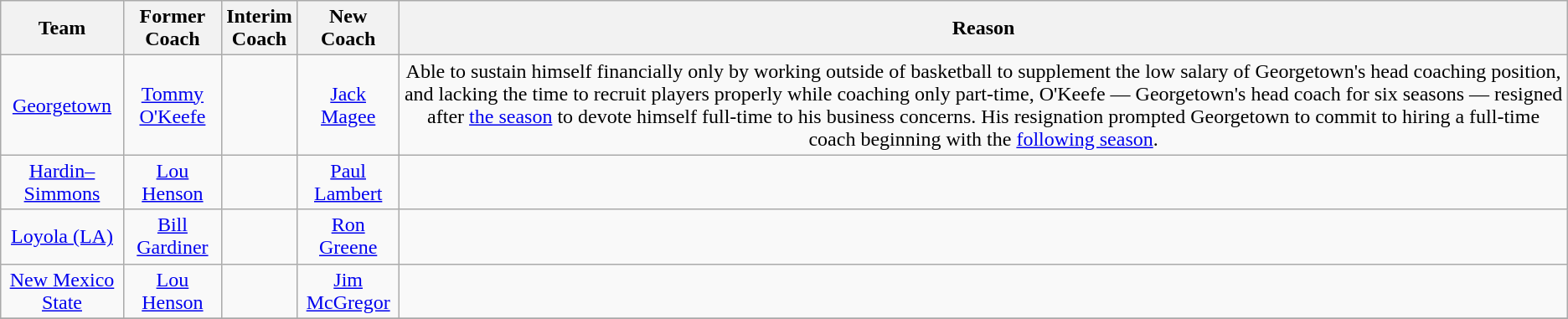<table class="wikitable" style="text-align:center;">
<tr>
<th>Team</th>
<th>Former<br>Coach</th>
<th>Interim<br>Coach</th>
<th>New<br>Coach</th>
<th>Reason</th>
</tr>
<tr>
<td><a href='#'>Georgetown</a></td>
<td><a href='#'>Tommy O'Keefe</a></td>
<td></td>
<td><a href='#'>Jack Magee</a></td>
<td>Able to sustain himself financially only by working outside of basketball to supplement the low salary of Georgetown's head coaching position, and lacking the time to recruit players properly while coaching only part-time, O'Keefe — Georgetown's head coach for six seasons — resigned after <a href='#'>the season</a> to devote himself full-time to his business concerns. His resignation prompted Georgetown to commit to hiring a full-time coach beginning with the <a href='#'>following season</a>.</td>
</tr>
<tr>
<td><a href='#'>Hardin–Simmons</a></td>
<td><a href='#'>Lou Henson</a></td>
<td></td>
<td><a href='#'>Paul Lambert</a></td>
<td></td>
</tr>
<tr>
<td><a href='#'>Loyola (LA)</a></td>
<td><a href='#'>Bill Gardiner</a></td>
<td></td>
<td><a href='#'>Ron Greene</a></td>
<td></td>
</tr>
<tr>
<td><a href='#'>New Mexico State</a></td>
<td><a href='#'>Lou Henson</a></td>
<td></td>
<td><a href='#'>Jim McGregor</a></td>
<td></td>
</tr>
<tr>
</tr>
</table>
